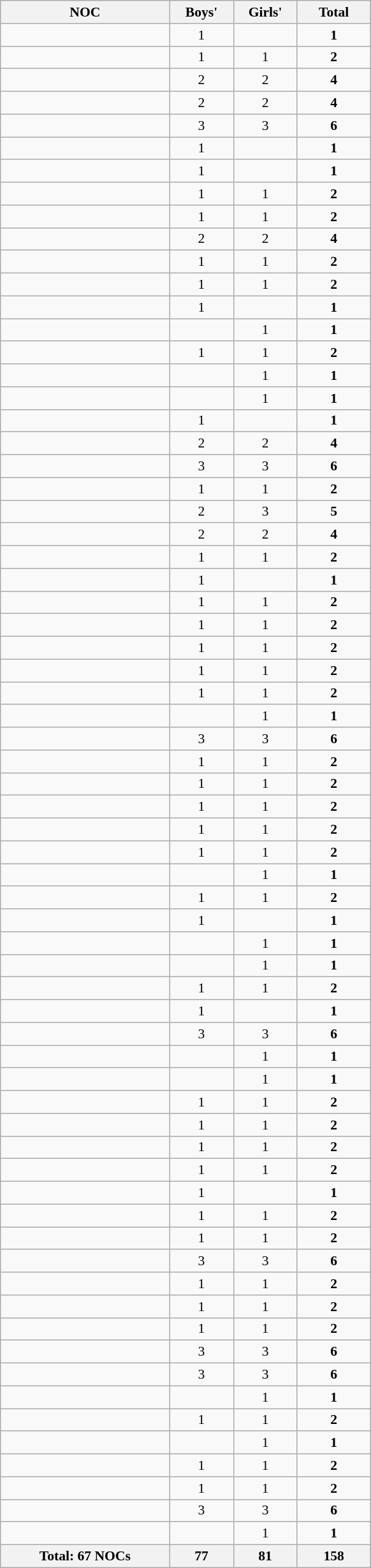<table class="wikitable" style="text-align:center; font-size:90%">
<tr>
<th width=170 align="left">NOC</th>
<th width=60>Boys'</th>
<th width=60>Girls'</th>
<th width=70>Total</th>
</tr>
<tr>
<td align=left></td>
<td>1</td>
<td></td>
<td><strong>1</strong></td>
</tr>
<tr>
<td align=left></td>
<td>1</td>
<td>1</td>
<td><strong>2</strong></td>
</tr>
<tr>
<td align=left></td>
<td>2</td>
<td>2</td>
<td><strong>4</strong></td>
</tr>
<tr>
<td align=left></td>
<td>2</td>
<td>2</td>
<td><strong>4</strong></td>
</tr>
<tr>
<td align=left></td>
<td>3</td>
<td>3</td>
<td><strong>6</strong></td>
</tr>
<tr>
<td align=left></td>
<td>1</td>
<td></td>
<td><strong>1</strong></td>
</tr>
<tr>
<td align=left></td>
<td>1</td>
<td></td>
<td><strong>1</strong></td>
</tr>
<tr>
<td align=left></td>
<td>1</td>
<td>1</td>
<td><strong>2</strong></td>
</tr>
<tr>
<td align=left></td>
<td>1</td>
<td>1</td>
<td><strong>2</strong></td>
</tr>
<tr>
<td align=left></td>
<td>2</td>
<td>2</td>
<td><strong>4</strong></td>
</tr>
<tr>
<td align=left></td>
<td>1</td>
<td>1</td>
<td><strong>2</strong></td>
</tr>
<tr>
<td align=left></td>
<td>1</td>
<td>1</td>
<td><strong>2</strong></td>
</tr>
<tr>
<td align=left></td>
<td>1</td>
<td></td>
<td><strong>1</strong></td>
</tr>
<tr>
<td align=left></td>
<td></td>
<td>1</td>
<td><strong>1</strong></td>
</tr>
<tr>
<td align=left></td>
<td>1</td>
<td>1</td>
<td><strong>2</strong></td>
</tr>
<tr>
<td align=left></td>
<td></td>
<td>1</td>
<td><strong>1</strong></td>
</tr>
<tr>
<td align=left></td>
<td></td>
<td>1</td>
<td><strong>1</strong></td>
</tr>
<tr>
<td align=left></td>
<td>1</td>
<td></td>
<td><strong>1</strong></td>
</tr>
<tr>
<td align=left></td>
<td>2</td>
<td>2</td>
<td><strong>4</strong></td>
</tr>
<tr>
<td align=left></td>
<td>3</td>
<td>3</td>
<td><strong>6</strong></td>
</tr>
<tr>
<td align=left></td>
<td>1</td>
<td>1</td>
<td><strong>2</strong></td>
</tr>
<tr>
<td align=left></td>
<td>2</td>
<td>3</td>
<td><strong>5</strong></td>
</tr>
<tr>
<td align=left></td>
<td>2</td>
<td>2</td>
<td><strong>4</strong></td>
</tr>
<tr>
<td align=left></td>
<td>1</td>
<td>1</td>
<td><strong>2</strong></td>
</tr>
<tr>
<td align=left></td>
<td>1</td>
<td></td>
<td><strong>1</strong></td>
</tr>
<tr>
<td align=left></td>
<td>1</td>
<td>1</td>
<td><strong>2</strong></td>
</tr>
<tr>
<td align=left></td>
<td>1</td>
<td>1</td>
<td><strong>2</strong></td>
</tr>
<tr>
<td align=left></td>
<td>1</td>
<td>1</td>
<td><strong>2</strong></td>
</tr>
<tr>
<td align=left></td>
<td>1</td>
<td>1</td>
<td><strong>2</strong></td>
</tr>
<tr>
<td align=left></td>
<td>1</td>
<td>1</td>
<td><strong>2</strong></td>
</tr>
<tr>
<td align=left></td>
<td></td>
<td>1</td>
<td><strong>1</strong></td>
</tr>
<tr>
<td align=left></td>
<td>3</td>
<td>3</td>
<td><strong>6</strong></td>
</tr>
<tr>
<td align=left></td>
<td>1</td>
<td>1</td>
<td><strong>2</strong></td>
</tr>
<tr>
<td align=left></td>
<td>1</td>
<td>1</td>
<td><strong>2</strong></td>
</tr>
<tr>
<td align=left></td>
<td>1</td>
<td>1</td>
<td><strong>2</strong></td>
</tr>
<tr>
<td align=left></td>
<td>1</td>
<td>1</td>
<td><strong>2</strong></td>
</tr>
<tr>
<td align=left></td>
<td>1</td>
<td>1</td>
<td><strong>2</strong></td>
</tr>
<tr>
<td align=left></td>
<td></td>
<td>1</td>
<td><strong>1</strong></td>
</tr>
<tr>
<td align=left></td>
<td>1</td>
<td>1</td>
<td><strong>2</strong></td>
</tr>
<tr>
<td align=left></td>
<td>1</td>
<td></td>
<td><strong>1</strong></td>
</tr>
<tr>
<td align=left></td>
<td></td>
<td>1</td>
<td><strong>1</strong></td>
</tr>
<tr>
<td align=left></td>
<td></td>
<td>1</td>
<td><strong>1</strong></td>
</tr>
<tr>
<td align=left></td>
<td>1</td>
<td>1</td>
<td><strong>2</strong></td>
</tr>
<tr>
<td align=left></td>
<td>1</td>
<td></td>
<td><strong>1</strong></td>
</tr>
<tr>
<td align=left></td>
<td>3</td>
<td>3</td>
<td><strong>6</strong></td>
</tr>
<tr>
<td align=left></td>
<td></td>
<td>1</td>
<td><strong>1</strong></td>
</tr>
<tr>
<td align=left></td>
<td></td>
<td>1</td>
<td><strong>1</strong></td>
</tr>
<tr>
<td align=left></td>
<td>1</td>
<td>1</td>
<td><strong>2</strong></td>
</tr>
<tr>
<td align=left></td>
<td>1</td>
<td>1</td>
<td><strong>2</strong></td>
</tr>
<tr>
<td align=left></td>
<td>1</td>
<td>1</td>
<td><strong>2</strong></td>
</tr>
<tr>
<td align=left></td>
<td>1</td>
<td>1</td>
<td><strong>2</strong></td>
</tr>
<tr>
<td align=left></td>
<td>1</td>
<td></td>
<td><strong>1</strong></td>
</tr>
<tr>
<td align=left></td>
<td>1</td>
<td>1</td>
<td><strong>2</strong></td>
</tr>
<tr>
<td align=left></td>
<td>1</td>
<td>1</td>
<td><strong>2</strong></td>
</tr>
<tr>
<td align=left></td>
<td>3</td>
<td>3</td>
<td><strong>6</strong></td>
</tr>
<tr>
<td align=left></td>
<td>1</td>
<td>1</td>
<td><strong>2</strong></td>
</tr>
<tr>
<td align=left></td>
<td>1</td>
<td>1</td>
<td><strong>2</strong></td>
</tr>
<tr>
<td align=left></td>
<td>1</td>
<td>1</td>
<td><strong>2</strong></td>
</tr>
<tr>
<td align=left></td>
<td>3</td>
<td>3</td>
<td><strong>6</strong></td>
</tr>
<tr>
<td align=left></td>
<td>3</td>
<td>3</td>
<td><strong>6</strong></td>
</tr>
<tr>
<td align=left></td>
<td></td>
<td>1</td>
<td><strong>1</strong></td>
</tr>
<tr>
<td align=left></td>
<td>1</td>
<td>1</td>
<td><strong>2</strong></td>
</tr>
<tr>
<td align=left></td>
<td></td>
<td>1</td>
<td><strong>1</strong></td>
</tr>
<tr>
<td align=left></td>
<td>1</td>
<td>1</td>
<td><strong>2</strong></td>
</tr>
<tr>
<td align=left></td>
<td>1</td>
<td>1</td>
<td><strong>2</strong></td>
</tr>
<tr>
<td align=left></td>
<td>3</td>
<td>3</td>
<td><strong>6</strong></td>
</tr>
<tr>
<td align=left></td>
<td></td>
<td>1</td>
<td><strong>1</strong></td>
</tr>
<tr>
<th>Total: 67 NOCs</th>
<th>77</th>
<th>81</th>
<th>158</th>
</tr>
</table>
